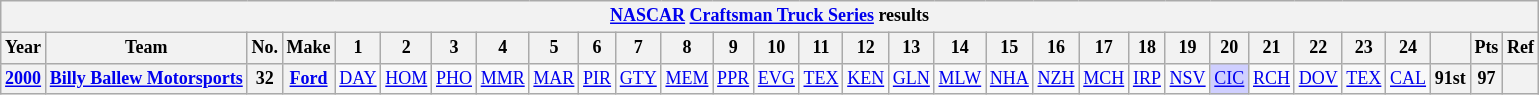<table class="wikitable" style="text-align:center; font-size:75%">
<tr>
<th colspan=45><a href='#'>NASCAR</a> <a href='#'>Craftsman Truck Series</a> results</th>
</tr>
<tr>
<th>Year</th>
<th>Team</th>
<th>No.</th>
<th>Make</th>
<th>1</th>
<th>2</th>
<th>3</th>
<th>4</th>
<th>5</th>
<th>6</th>
<th>7</th>
<th>8</th>
<th>9</th>
<th>10</th>
<th>11</th>
<th>12</th>
<th>13</th>
<th>14</th>
<th>15</th>
<th>16</th>
<th>17</th>
<th>18</th>
<th>19</th>
<th>20</th>
<th>21</th>
<th>22</th>
<th>23</th>
<th>24</th>
<th></th>
<th>Pts</th>
<th>Ref</th>
</tr>
<tr>
<th><a href='#'>2000</a></th>
<th><a href='#'>Billy Ballew Motorsports</a></th>
<th>32</th>
<th><a href='#'>Ford</a></th>
<td><a href='#'>DAY</a></td>
<td><a href='#'>HOM</a></td>
<td><a href='#'>PHO</a></td>
<td><a href='#'>MMR</a></td>
<td><a href='#'>MAR</a></td>
<td><a href='#'>PIR</a></td>
<td><a href='#'>GTY</a></td>
<td><a href='#'>MEM</a></td>
<td><a href='#'>PPR</a></td>
<td><a href='#'>EVG</a></td>
<td><a href='#'>TEX</a></td>
<td><a href='#'>KEN</a></td>
<td><a href='#'>GLN</a></td>
<td><a href='#'>MLW</a></td>
<td><a href='#'>NHA</a></td>
<td><a href='#'>NZH</a></td>
<td><a href='#'>MCH</a></td>
<td><a href='#'>IRP</a></td>
<td><a href='#'>NSV</a></td>
<td style="background:#CFCFFF;"><a href='#'>CIC</a><br></td>
<td><a href='#'>RCH</a></td>
<td><a href='#'>DOV</a></td>
<td><a href='#'>TEX</a></td>
<td><a href='#'>CAL</a></td>
<th>91st</th>
<th>97</th>
<th></th>
</tr>
</table>
